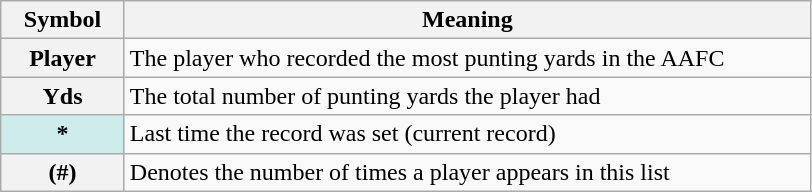<table class="wikitable plainrowheaders" border="1">
<tr>
<th scope="col" style="width:75px">Symbol</th>
<th scope="col" style="width:450px">Meaning</th>
</tr>
<tr>
<th scope="row" style="text-align:center;"><strong>Player</strong></th>
<td>The player who recorded the most punting yards in the AAFC</td>
</tr>
<tr>
<th scope="row" style="text-align:center;"><strong>Yds</strong></th>
<td>The total number of punting yards the player had</td>
</tr>
<tr>
<th scope="row" style="text-align:center; background:#CFECEC;">*</th>
<td>Last time the record was set (current record)</td>
</tr>
<tr>
<th scope="row" style="text-align:center;">(#)</th>
<td>Denotes the number of times a player appears in this list</td>
</tr>
</table>
